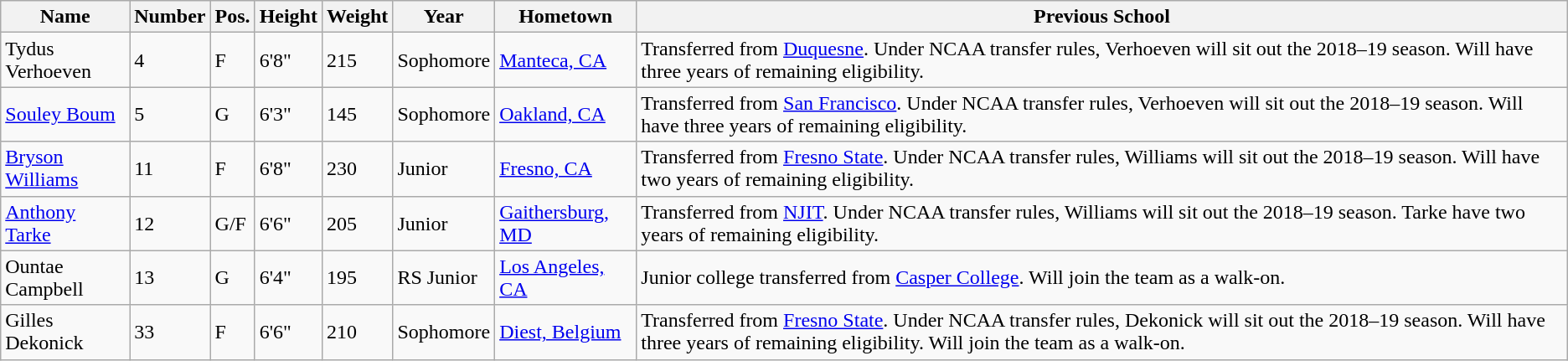<table class="wikitable sortable" border="1">
<tr>
<th>Name</th>
<th>Number</th>
<th>Pos.</th>
<th>Height</th>
<th>Weight</th>
<th>Year</th>
<th>Hometown</th>
<th class="unsortable">Previous School</th>
</tr>
<tr>
<td>Tydus Verhoeven</td>
<td>4</td>
<td>F</td>
<td>6'8"</td>
<td>215</td>
<td>Sophomore</td>
<td><a href='#'>Manteca, CA</a></td>
<td>Transferred from <a href='#'>Duquesne</a>. Under NCAA transfer rules, Verhoeven will sit out the 2018–19 season. Will have three years of remaining eligibility.</td>
</tr>
<tr>
<td><a href='#'>Souley Boum</a></td>
<td>5</td>
<td>G</td>
<td>6'3"</td>
<td>145</td>
<td>Sophomore</td>
<td><a href='#'>Oakland, CA</a></td>
<td>Transferred from <a href='#'>San Francisco</a>. Under NCAA transfer rules, Verhoeven will sit out the 2018–19 season. Will have three years of remaining eligibility.</td>
</tr>
<tr>
<td><a href='#'>Bryson Williams</a></td>
<td>11</td>
<td>F</td>
<td>6'8"</td>
<td>230</td>
<td>Junior</td>
<td><a href='#'>Fresno, CA</a></td>
<td>Transferred from <a href='#'>Fresno State</a>. Under NCAA transfer rules, Williams will sit out the 2018–19 season. Will have two years of remaining eligibility.</td>
</tr>
<tr>
<td><a href='#'>Anthony Tarke</a></td>
<td>12</td>
<td>G/F</td>
<td>6'6"</td>
<td>205</td>
<td>Junior</td>
<td><a href='#'>Gaithersburg, MD</a></td>
<td>Transferred from <a href='#'>NJIT</a>. Under NCAA transfer rules, Williams will sit out the 2018–19 season. Tarke have two years of remaining eligibility.</td>
</tr>
<tr>
<td>Ountae Campbell</td>
<td>13</td>
<td>G</td>
<td>6'4"</td>
<td>195</td>
<td>RS Junior</td>
<td><a href='#'>Los Angeles, CA</a></td>
<td>Junior college transferred from <a href='#'>Casper College</a>. Will join the team as a walk-on.</td>
</tr>
<tr>
<td>Gilles Dekonick</td>
<td>33</td>
<td>F</td>
<td>6'6"</td>
<td>210</td>
<td>Sophomore</td>
<td><a href='#'>Diest, Belgium</a></td>
<td>Transferred from <a href='#'>Fresno State</a>. Under NCAA transfer rules, Dekonick will sit out the 2018–19 season. Will have three years of remaining eligibility. Will join the team as a walk-on.</td>
</tr>
</table>
